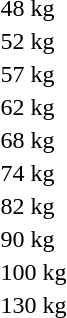<table>
<tr>
<td>48 kg<br></td>
<td></td>
<td></td>
<td></td>
</tr>
<tr>
<td>52 kg<br></td>
<td></td>
<td></td>
<td></td>
</tr>
<tr>
<td>57 kg<br></td>
<td></td>
<td></td>
<td></td>
</tr>
<tr>
<td>62 kg<br></td>
<td></td>
<td></td>
<td></td>
</tr>
<tr>
<td>68 kg<br></td>
<td></td>
<td></td>
<td></td>
</tr>
<tr>
<td>74 kg<br></td>
<td></td>
<td></td>
<td></td>
</tr>
<tr>
<td>82 kg<br></td>
<td></td>
<td></td>
<td></td>
</tr>
<tr>
<td>90 kg<br></td>
<td></td>
<td></td>
<td></td>
</tr>
<tr>
<td>100 kg<br></td>
<td></td>
<td></td>
<td></td>
</tr>
<tr>
<td>130 kg<br></td>
<td></td>
<td></td>
<td></td>
</tr>
</table>
